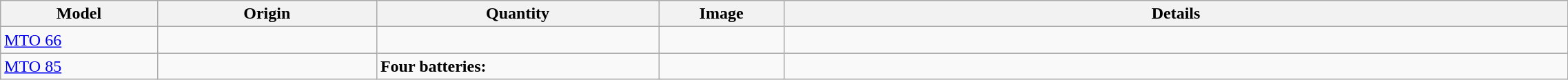<table class="wikitable" style="width:120%">
<tr>
<th style="text-align: center; width:10%;">Model</th>
<th style="text-align: center; width:14%;">Origin</th>
<th style="text-align: center; width:18%;">Quantity</th>
<th style="text-align: center; width:8%;">Image</th>
<th style="text-align: center; width:50%;">Details</th>
</tr>
<tr>
<td><a href='#'>MTO 66</a></td>
<td></td>
<td></td>
<td></td>
<td></td>
</tr>
<tr>
<td><a href='#'>MTO 85</a></td>
<td></td>
<td><strong>Four batteries:</strong></td>
<td></td>
<td></td>
</tr>
</table>
